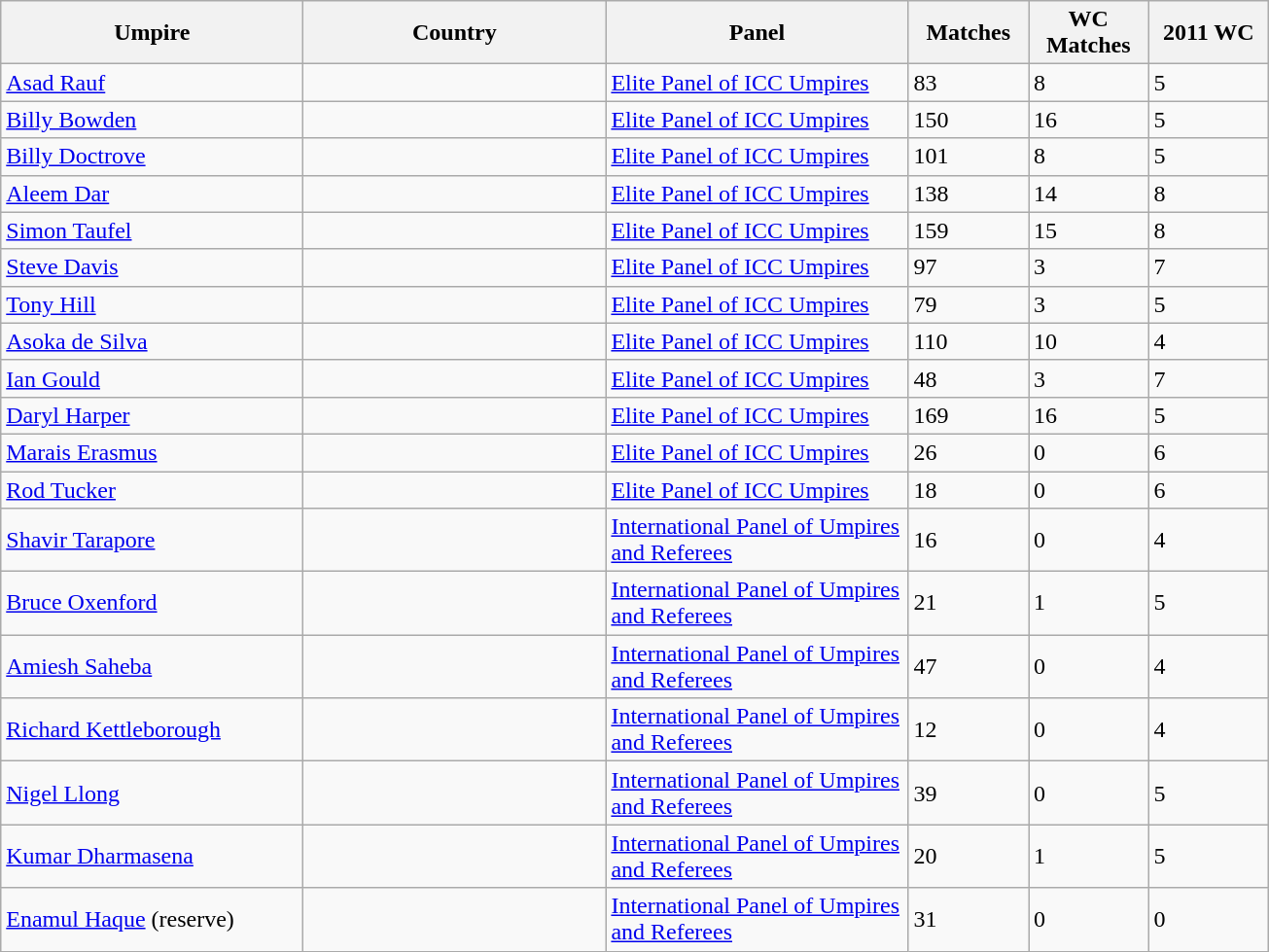<table class="wikitable">
<tr>
<th width=200px>Umpire</th>
<th width=200px>Country</th>
<th width=200px>Panel</th>
<th width=75px>Matches</th>
<th width=75px>WC Matches</th>
<th width=75px>2011 WC</th>
</tr>
<tr>
<td><a href='#'>Asad Rauf</a></td>
<td></td>
<td><a href='#'>Elite Panel of ICC Umpires</a></td>
<td>83</td>
<td>8</td>
<td>5</td>
</tr>
<tr>
<td><a href='#'>Billy Bowden</a></td>
<td></td>
<td><a href='#'>Elite Panel of ICC Umpires</a></td>
<td>150</td>
<td>16</td>
<td>5</td>
</tr>
<tr>
<td><a href='#'>Billy Doctrove</a></td>
<td></td>
<td><a href='#'>Elite Panel of ICC Umpires</a></td>
<td>101</td>
<td>8</td>
<td>5</td>
</tr>
<tr>
<td><a href='#'>Aleem Dar</a></td>
<td></td>
<td><a href='#'>Elite Panel of ICC Umpires</a></td>
<td>138</td>
<td>14</td>
<td>8</td>
</tr>
<tr>
<td><a href='#'>Simon Taufel</a></td>
<td></td>
<td><a href='#'>Elite Panel of ICC Umpires</a></td>
<td>159</td>
<td>15</td>
<td>8</td>
</tr>
<tr>
<td><a href='#'>Steve Davis</a></td>
<td></td>
<td><a href='#'>Elite Panel of ICC Umpires</a></td>
<td>97</td>
<td>3</td>
<td>7</td>
</tr>
<tr>
<td><a href='#'>Tony Hill</a></td>
<td></td>
<td><a href='#'>Elite Panel of ICC Umpires</a></td>
<td>79</td>
<td>3</td>
<td>5</td>
</tr>
<tr>
<td><a href='#'>Asoka de Silva</a></td>
<td></td>
<td><a href='#'>Elite Panel of ICC Umpires</a></td>
<td>110</td>
<td>10</td>
<td>4</td>
</tr>
<tr>
<td><a href='#'>Ian Gould</a></td>
<td></td>
<td><a href='#'>Elite Panel of ICC Umpires</a></td>
<td>48</td>
<td>3</td>
<td>7</td>
</tr>
<tr>
<td><a href='#'>Daryl Harper</a></td>
<td></td>
<td><a href='#'>Elite Panel of ICC Umpires</a></td>
<td>169</td>
<td>16</td>
<td>5</td>
</tr>
<tr>
<td><a href='#'>Marais Erasmus</a></td>
<td></td>
<td><a href='#'>Elite Panel of ICC Umpires</a></td>
<td>26</td>
<td>0</td>
<td>6</td>
</tr>
<tr>
<td><a href='#'>Rod Tucker</a></td>
<td></td>
<td><a href='#'>Elite Panel of ICC Umpires</a></td>
<td>18</td>
<td>0</td>
<td>6</td>
</tr>
<tr>
<td><a href='#'>Shavir Tarapore</a></td>
<td></td>
<td><a href='#'>International Panel of Umpires and Referees</a></td>
<td>16</td>
<td>0</td>
<td>4</td>
</tr>
<tr>
<td><a href='#'>Bruce Oxenford</a></td>
<td></td>
<td><a href='#'>International Panel of Umpires and Referees</a></td>
<td>21</td>
<td>1</td>
<td>5</td>
</tr>
<tr>
<td><a href='#'>Amiesh Saheba</a></td>
<td></td>
<td><a href='#'>International Panel of Umpires and Referees</a></td>
<td>47</td>
<td>0</td>
<td>4</td>
</tr>
<tr>
<td><a href='#'>Richard Kettleborough</a></td>
<td></td>
<td><a href='#'>International Panel of Umpires and Referees</a></td>
<td>12</td>
<td>0</td>
<td>4</td>
</tr>
<tr>
<td><a href='#'>Nigel Llong</a></td>
<td></td>
<td><a href='#'>International Panel of Umpires and Referees</a></td>
<td>39</td>
<td>0</td>
<td>5</td>
</tr>
<tr>
<td><a href='#'>Kumar Dharmasena</a></td>
<td></td>
<td><a href='#'>International Panel of Umpires and Referees</a></td>
<td>20</td>
<td>1</td>
<td>5</td>
</tr>
<tr>
<td><a href='#'>Enamul Haque</a> (reserve)</td>
<td></td>
<td><a href='#'>International Panel of Umpires and Referees</a></td>
<td>31</td>
<td>0</td>
<td>0</td>
</tr>
</table>
